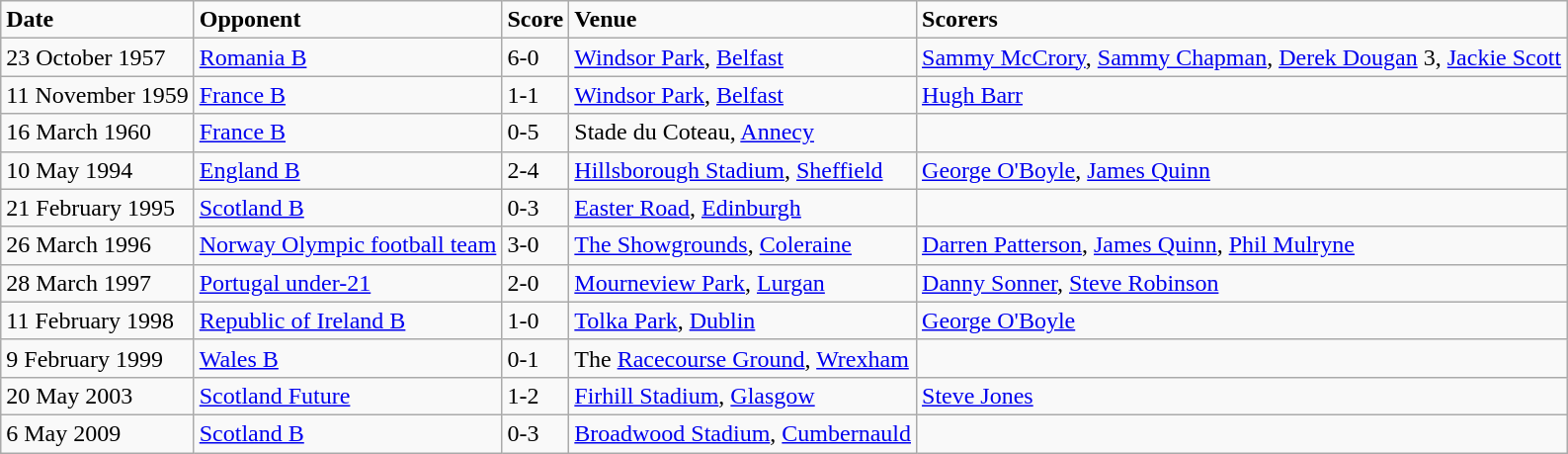<table class="wikitable">
<tr>
<td><strong>Date</strong></td>
<td><strong>Opponent</strong></td>
<td><strong>Score</strong></td>
<td><strong>Venue</strong></td>
<td><strong>Scorers</strong></td>
</tr>
<tr>
<td>23 October 1957</td>
<td><a href='#'>Romania B</a></td>
<td>6-0</td>
<td><a href='#'>Windsor Park</a>, <a href='#'>Belfast</a></td>
<td><a href='#'>Sammy McCrory</a>, <a href='#'>Sammy Chapman</a>, <a href='#'>Derek Dougan</a> 3, <a href='#'>Jackie Scott</a></td>
</tr>
<tr>
<td>11 November 1959</td>
<td><a href='#'>France B</a></td>
<td>1-1</td>
<td><a href='#'>Windsor Park</a>, <a href='#'>Belfast</a></td>
<td><a href='#'>Hugh Barr</a></td>
</tr>
<tr>
<td>16 March 1960</td>
<td><a href='#'>France B</a></td>
<td>0-5</td>
<td>Stade du Coteau, <a href='#'>Annecy</a></td>
<td></td>
</tr>
<tr>
<td>10 May 1994</td>
<td><a href='#'>England B</a></td>
<td>2-4</td>
<td><a href='#'>Hillsborough Stadium</a>, <a href='#'>Sheffield</a></td>
<td><a href='#'>George O'Boyle</a>, <a href='#'>James Quinn</a></td>
</tr>
<tr>
<td>21 February 1995</td>
<td><a href='#'>Scotland B</a></td>
<td>0-3</td>
<td><a href='#'>Easter Road</a>, <a href='#'>Edinburgh</a></td>
<td></td>
</tr>
<tr>
<td>26 March 1996</td>
<td><a href='#'>Norway Olympic football team</a></td>
<td>3-0</td>
<td><a href='#'>The Showgrounds</a>, <a href='#'>Coleraine</a></td>
<td><a href='#'>Darren Patterson</a>, <a href='#'>James Quinn</a>, <a href='#'>Phil Mulryne</a></td>
</tr>
<tr>
<td>28 March 1997</td>
<td><a href='#'>Portugal under-21</a></td>
<td>2-0</td>
<td><a href='#'>Mourneview Park</a>, <a href='#'>Lurgan</a></td>
<td><a href='#'>Danny Sonner</a>, <a href='#'>Steve Robinson</a></td>
</tr>
<tr>
<td>11 February 1998</td>
<td><a href='#'>Republic of Ireland B</a></td>
<td>1-0</td>
<td><a href='#'>Tolka Park</a>, <a href='#'>Dublin</a></td>
<td><a href='#'>George O'Boyle</a></td>
</tr>
<tr>
<td>9 February 1999</td>
<td><a href='#'>Wales B</a></td>
<td>0-1</td>
<td>The <a href='#'>Racecourse Ground</a>, <a href='#'>Wrexham</a></td>
<td></td>
</tr>
<tr>
<td>20 May 2003</td>
<td><a href='#'>Scotland Future</a></td>
<td>1-2</td>
<td><a href='#'>Firhill Stadium</a>, <a href='#'>Glasgow</a></td>
<td><a href='#'>Steve Jones</a></td>
</tr>
<tr>
<td>6 May 2009</td>
<td><a href='#'>Scotland B</a></td>
<td>0-3</td>
<td><a href='#'>Broadwood Stadium</a>, <a href='#'>Cumbernauld</a></td>
<td></td>
</tr>
</table>
